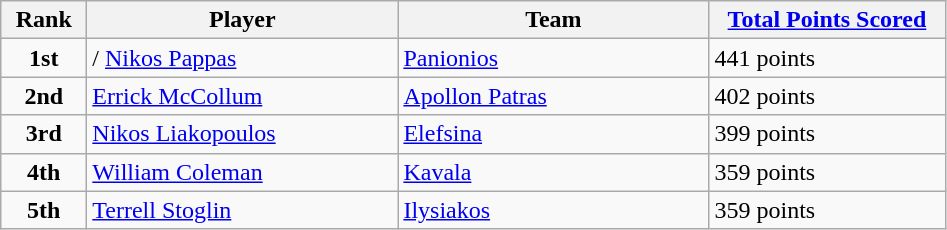<table class="wikitable sortable">
<tr>
<th style="width:50px;">Rank</th>
<th style="width:200px;">Player</th>
<th style="width:200px;">Team</th>
<th style="width:150px;"><a href='#'>Total Points Scored</a></th>
</tr>
<tr>
<td style="text-align:center;"><strong>1st</strong></td>
<td>/ <a href='#'>Nikos Pappas</a></td>
<td><a href='#'>Panionios</a></td>
<td>441 points</td>
</tr>
<tr>
<td style="text-align:center;"><strong>2nd</strong></td>
<td> <a href='#'>Errick McCollum</a></td>
<td><a href='#'>Apollon Patras</a></td>
<td>402 points</td>
</tr>
<tr>
<td style="text-align:center;"><strong>3rd</strong></td>
<td> <a href='#'>Nikos Liakopoulos</a></td>
<td><a href='#'>Elefsina</a></td>
<td>399 points</td>
</tr>
<tr>
<td style="text-align:center;"><strong>4th</strong></td>
<td> <a href='#'>William Coleman</a></td>
<td><a href='#'>Kavala</a></td>
<td>359 points</td>
</tr>
<tr>
<td style="text-align:center;"><strong>5th</strong></td>
<td> <a href='#'>Terrell Stoglin</a></td>
<td><a href='#'>Ilysiakos</a></td>
<td>359 points</td>
</tr>
</table>
